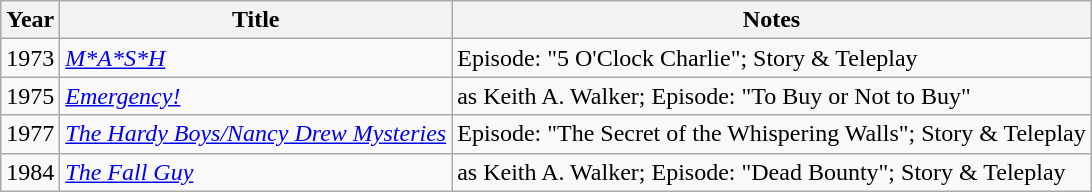<table class="wikitable">
<tr>
<th>Year</th>
<th>Title</th>
<th>Notes</th>
</tr>
<tr>
<td>1973</td>
<td><em><a href='#'>M*A*S*H</a></em></td>
<td>Episode: "5 O'Clock Charlie"; Story & Teleplay</td>
</tr>
<tr>
<td>1975</td>
<td><em><a href='#'>Emergency!</a></em></td>
<td>as Keith A. Walker; Episode: "To Buy or Not to Buy"</td>
</tr>
<tr>
<td>1977</td>
<td><em><a href='#'>The Hardy Boys/Nancy Drew Mysteries</a></em></td>
<td>Episode: "The Secret of the Whispering Walls"; Story & Teleplay</td>
</tr>
<tr>
<td>1984</td>
<td><em><a href='#'>The Fall Guy</a></em></td>
<td>as Keith A. Walker; Episode: "Dead Bounty"; Story & Teleplay</td>
</tr>
</table>
